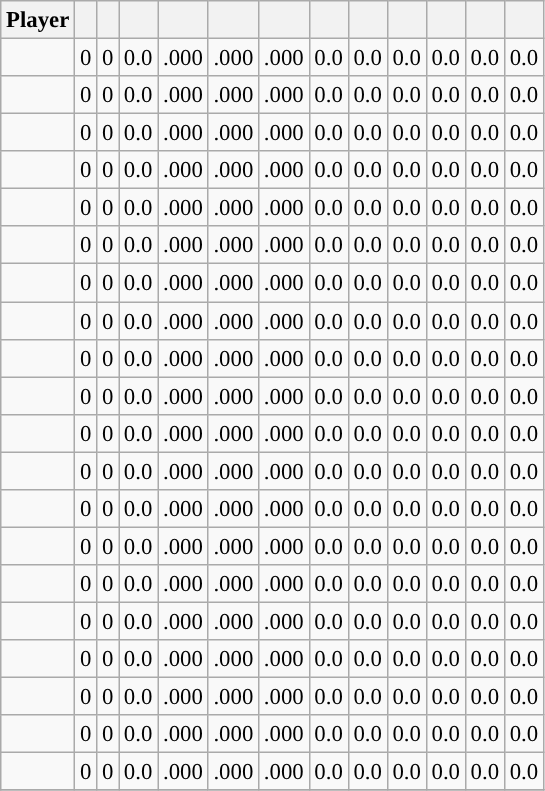<table class="wikitable sortable" style="font-size:95%; text-align:right">
<tr>
<th>Player</th>
<th></th>
<th></th>
<th></th>
<th></th>
<th></th>
<th></th>
<th></th>
<th></th>
<th></th>
<th></th>
<th></th>
<th></th>
</tr>
<tr>
<td><strong></strong></td>
<td>0</td>
<td>0</td>
<td>0.0</td>
<td>.000</td>
<td>.000</td>
<td>.000</td>
<td>0.0</td>
<td>0.0</td>
<td>0.0</td>
<td>0.0</td>
<td>0.0</td>
<td>0.0</td>
</tr>
<tr>
<td><strong></strong></td>
<td>0</td>
<td>0</td>
<td>0.0</td>
<td>.000</td>
<td>.000</td>
<td>.000</td>
<td>0.0</td>
<td>0.0</td>
<td>0.0</td>
<td>0.0</td>
<td>0.0</td>
<td>0.0</td>
</tr>
<tr>
<td><strong></strong></td>
<td>0</td>
<td>0</td>
<td>0.0</td>
<td>.000</td>
<td>.000</td>
<td>.000</td>
<td>0.0</td>
<td>0.0</td>
<td>0.0</td>
<td>0.0</td>
<td>0.0</td>
<td>0.0</td>
</tr>
<tr>
<td><strong></strong></td>
<td>0</td>
<td>0</td>
<td>0.0</td>
<td>.000</td>
<td>.000</td>
<td>.000</td>
<td>0.0</td>
<td>0.0</td>
<td>0.0</td>
<td>0.0</td>
<td>0.0</td>
<td>0.0</td>
</tr>
<tr>
<td><strong></strong></td>
<td>0</td>
<td>0</td>
<td>0.0</td>
<td>.000</td>
<td>.000</td>
<td>.000</td>
<td>0.0</td>
<td>0.0</td>
<td>0.0</td>
<td>0.0</td>
<td>0.0</td>
<td>0.0</td>
</tr>
<tr>
<td><strong></strong></td>
<td>0</td>
<td>0</td>
<td>0.0</td>
<td>.000</td>
<td>.000</td>
<td>.000</td>
<td>0.0</td>
<td>0.0</td>
<td>0.0</td>
<td>0.0</td>
<td>0.0</td>
<td>0.0</td>
</tr>
<tr>
<td><strong></strong></td>
<td>0</td>
<td>0</td>
<td>0.0</td>
<td>.000</td>
<td>.000</td>
<td>.000</td>
<td>0.0</td>
<td>0.0</td>
<td>0.0</td>
<td>0.0</td>
<td>0.0</td>
<td>0.0</td>
</tr>
<tr>
<td><strong></strong></td>
<td>0</td>
<td>0</td>
<td>0.0</td>
<td>.000</td>
<td>.000</td>
<td>.000</td>
<td>0.0</td>
<td>0.0</td>
<td>0.0</td>
<td>0.0</td>
<td>0.0</td>
<td>0.0</td>
</tr>
<tr>
<td><strong></strong></td>
<td>0</td>
<td>0</td>
<td>0.0</td>
<td>.000</td>
<td>.000</td>
<td>.000</td>
<td>0.0</td>
<td>0.0</td>
<td>0.0</td>
<td>0.0</td>
<td>0.0</td>
<td>0.0</td>
</tr>
<tr>
<td><strong></strong></td>
<td>0</td>
<td>0</td>
<td>0.0</td>
<td>.000</td>
<td>.000</td>
<td>.000</td>
<td>0.0</td>
<td>0.0</td>
<td>0.0</td>
<td>0.0</td>
<td>0.0</td>
<td>0.0</td>
</tr>
<tr>
<td><strong></strong></td>
<td>0</td>
<td>0</td>
<td>0.0</td>
<td>.000</td>
<td>.000</td>
<td>.000</td>
<td>0.0</td>
<td>0.0</td>
<td>0.0</td>
<td>0.0</td>
<td>0.0</td>
<td>0.0</td>
</tr>
<tr>
<td><strong></strong></td>
<td>0</td>
<td>0</td>
<td>0.0</td>
<td>.000</td>
<td>.000</td>
<td>.000</td>
<td>0.0</td>
<td>0.0</td>
<td>0.0</td>
<td>0.0</td>
<td>0.0</td>
<td>0.0</td>
</tr>
<tr>
<td><strong></strong></td>
<td>0</td>
<td>0</td>
<td>0.0</td>
<td>.000</td>
<td>.000</td>
<td>.000</td>
<td>0.0</td>
<td>0.0</td>
<td>0.0</td>
<td>0.0</td>
<td>0.0</td>
<td>0.0</td>
</tr>
<tr>
<td><strong></strong></td>
<td>0</td>
<td>0</td>
<td>0.0</td>
<td>.000</td>
<td>.000</td>
<td>.000</td>
<td>0.0</td>
<td>0.0</td>
<td>0.0</td>
<td>0.0</td>
<td>0.0</td>
<td>0.0</td>
</tr>
<tr>
<td><strong></strong></td>
<td>0</td>
<td>0</td>
<td>0.0</td>
<td>.000</td>
<td>.000</td>
<td>.000</td>
<td>0.0</td>
<td>0.0</td>
<td>0.0</td>
<td>0.0</td>
<td>0.0</td>
<td>0.0</td>
</tr>
<tr>
<td><strong></strong></td>
<td>0</td>
<td>0</td>
<td>0.0</td>
<td>.000</td>
<td>.000</td>
<td>.000</td>
<td>0.0</td>
<td>0.0</td>
<td>0.0</td>
<td>0.0</td>
<td>0.0</td>
<td>0.0</td>
</tr>
<tr>
<td><strong></strong></td>
<td>0</td>
<td>0</td>
<td>0.0</td>
<td>.000</td>
<td>.000</td>
<td>.000</td>
<td>0.0</td>
<td>0.0</td>
<td>0.0</td>
<td>0.0</td>
<td>0.0</td>
<td>0.0</td>
</tr>
<tr>
<td><strong></strong></td>
<td>0</td>
<td>0</td>
<td>0.0</td>
<td>.000</td>
<td>.000</td>
<td>.000</td>
<td>0.0</td>
<td>0.0</td>
<td>0.0</td>
<td>0.0</td>
<td>0.0</td>
<td>0.0</td>
</tr>
<tr>
<td><strong></strong></td>
<td>0</td>
<td>0</td>
<td>0.0</td>
<td>.000</td>
<td>.000</td>
<td>.000</td>
<td>0.0</td>
<td>0.0</td>
<td>0.0</td>
<td>0.0</td>
<td>0.0</td>
<td>0.0</td>
</tr>
<tr>
<td><strong></strong></td>
<td>0</td>
<td>0</td>
<td>0.0</td>
<td>.000</td>
<td>.000</td>
<td>.000</td>
<td>0.0</td>
<td>0.0</td>
<td>0.0</td>
<td>0.0</td>
<td>0.0</td>
<td>0.0</td>
</tr>
<tr>
</tr>
</table>
